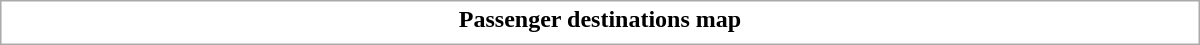<table class="collapsible uncollapsed" style="border:1px #aaa solid; width:50em; margin:0.2em auto">
<tr>
<th>Passenger destinations map</th>
</tr>
<tr>
<td></td>
</tr>
</table>
